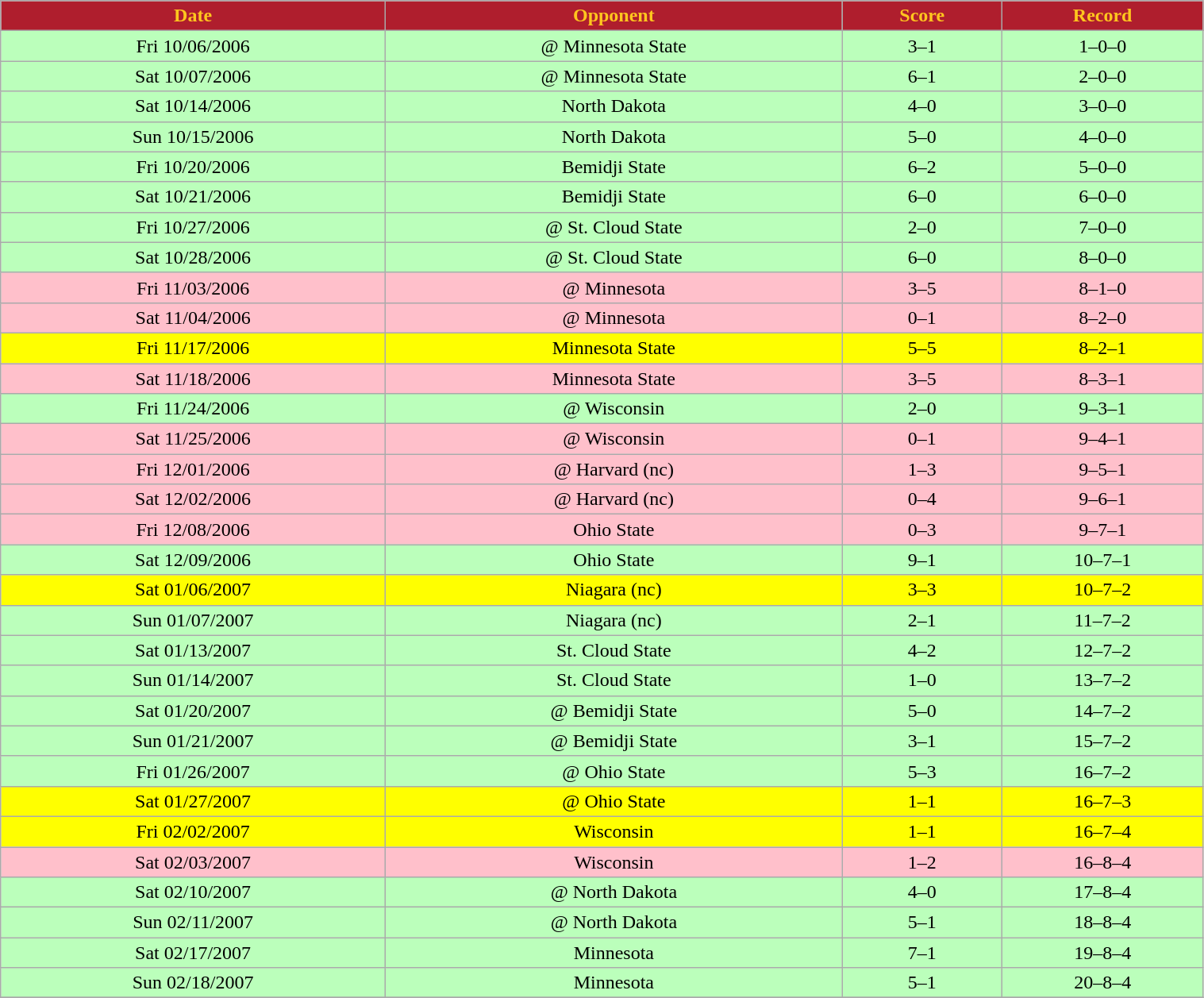<table class="wikitable" width="80%">
<tr align="center"  style=" background:#AF1E2D;color:#FFC61E;">
<td><strong>Date</strong></td>
<td><strong>Opponent</strong></td>
<td><strong>Score</strong></td>
<td><strong>Record</strong></td>
</tr>
<tr align="center" bgcolor="bbffbb">
<td>Fri 10/06/2006</td>
<td>@ Minnesota State</td>
<td>3–1</td>
<td>1–0–0</td>
</tr>
<tr align="center" bgcolor="bbffbb">
<td>Sat 10/07/2006</td>
<td>@ Minnesota State</td>
<td>6–1</td>
<td>2–0–0</td>
</tr>
<tr align="center" bgcolor="bbffbb">
<td>Sat 10/14/2006</td>
<td>North Dakota</td>
<td>4–0</td>
<td>3–0–0</td>
</tr>
<tr align="center" bgcolor="bbffbb">
<td>Sun 10/15/2006</td>
<td>North Dakota</td>
<td>5–0</td>
<td>4–0–0</td>
</tr>
<tr align="center" bgcolor="bbffbb">
<td>Fri 10/20/2006</td>
<td>Bemidji State</td>
<td>6–2</td>
<td>5–0–0</td>
</tr>
<tr align="center" bgcolor="bbffbb">
<td>Sat 10/21/2006</td>
<td>Bemidji State</td>
<td>6–0</td>
<td>6–0–0</td>
</tr>
<tr align="center" bgcolor="bbffbb">
<td>Fri 10/27/2006</td>
<td>@ St. Cloud State</td>
<td>2–0</td>
<td>7–0–0</td>
</tr>
<tr align="center" bgcolor="bbffbb">
<td>Sat 10/28/2006</td>
<td>@ St. Cloud State</td>
<td>6–0</td>
<td>8–0–0</td>
</tr>
<tr align="center" bgcolor="pink">
<td>Fri 11/03/2006</td>
<td>@ Minnesota</td>
<td>3–5</td>
<td>8–1–0</td>
</tr>
<tr align="center" bgcolor="pink">
<td>Sat 11/04/2006</td>
<td>@ Minnesota</td>
<td>0–1</td>
<td>8–2–0</td>
</tr>
<tr align="center" bgcolor="yellow">
<td>Fri 11/17/2006</td>
<td>Minnesota State</td>
<td>5–5</td>
<td>8–2–1</td>
</tr>
<tr align="center" bgcolor="pink">
<td>Sat 11/18/2006</td>
<td>Minnesota State</td>
<td>3–5</td>
<td>8–3–1</td>
</tr>
<tr align="center" bgcolor="bbffbb">
<td>Fri 11/24/2006</td>
<td>@ Wisconsin</td>
<td>2–0</td>
<td>9–3–1</td>
</tr>
<tr align="center" bgcolor="pink">
<td>Sat 11/25/2006</td>
<td>@ Wisconsin</td>
<td>0–1</td>
<td>9–4–1</td>
</tr>
<tr align="center" bgcolor="pink">
<td>Fri 12/01/2006</td>
<td>@ Harvard (nc)</td>
<td>1–3</td>
<td>9–5–1</td>
</tr>
<tr align="center" bgcolor="pink">
<td>Sat 12/02/2006</td>
<td>@ Harvard (nc)</td>
<td>0–4</td>
<td>9–6–1</td>
</tr>
<tr align="center" bgcolor="pink">
<td>Fri 12/08/2006</td>
<td>Ohio State</td>
<td>0–3</td>
<td>9–7–1</td>
</tr>
<tr align="center" bgcolor="bbffbb">
<td>Sat 12/09/2006</td>
<td>Ohio State</td>
<td>9–1</td>
<td>10–7–1</td>
</tr>
<tr align="center" bgcolor="yellow">
<td>Sat 01/06/2007</td>
<td>Niagara (nc)</td>
<td>3–3</td>
<td>10–7–2</td>
</tr>
<tr align="center" bgcolor="bbffbb">
<td>Sun 01/07/2007</td>
<td>Niagara (nc)</td>
<td>2–1</td>
<td>11–7–2</td>
</tr>
<tr align="center" bgcolor="bbffbb">
<td>Sat 01/13/2007</td>
<td>St. Cloud State</td>
<td>4–2</td>
<td>12–7–2</td>
</tr>
<tr align="center" bgcolor="bbffbb">
<td>Sun 01/14/2007</td>
<td>St. Cloud State</td>
<td>1–0</td>
<td>13–7–2</td>
</tr>
<tr align="center" bgcolor="bbffbb">
<td>Sat 01/20/2007</td>
<td>@ Bemidji State</td>
<td>5–0</td>
<td>14–7–2</td>
</tr>
<tr align="center" bgcolor="bbffbb">
<td>Sun 01/21/2007</td>
<td>@ Bemidji State</td>
<td>3–1</td>
<td>15–7–2</td>
</tr>
<tr align="center" bgcolor="bbffbb">
<td>Fri 01/26/2007</td>
<td>@ Ohio State</td>
<td>5–3</td>
<td>16–7–2</td>
</tr>
<tr align="center" bgcolor="yellow">
<td>Sat 01/27/2007</td>
<td>@ Ohio State</td>
<td>1–1</td>
<td>16–7–3</td>
</tr>
<tr align="center" bgcolor="yellow">
<td>Fri 02/02/2007</td>
<td>Wisconsin</td>
<td>1–1</td>
<td>16–7–4</td>
</tr>
<tr align="center" bgcolor="pink">
<td>Sat 02/03/2007</td>
<td>Wisconsin</td>
<td>1–2</td>
<td>16–8–4</td>
</tr>
<tr align="center" bgcolor="bbffbb">
<td>Sat 02/10/2007</td>
<td>@ North Dakota</td>
<td>4–0</td>
<td>17–8–4</td>
</tr>
<tr align="center" bgcolor="bbffbb">
<td>Sun 02/11/2007</td>
<td>@ North Dakota</td>
<td>5–1</td>
<td>18–8–4</td>
</tr>
<tr align="center" bgcolor="bbffbb">
<td>Sat 02/17/2007</td>
<td>Minnesota</td>
<td>7–1</td>
<td>19–8–4</td>
</tr>
<tr align="center" bgcolor="bbffbb">
<td>Sun 02/18/2007</td>
<td>Minnesota</td>
<td>5–1</td>
<td>20–8–4</td>
</tr>
<tr align="center" bgcolor="">
</tr>
</table>
